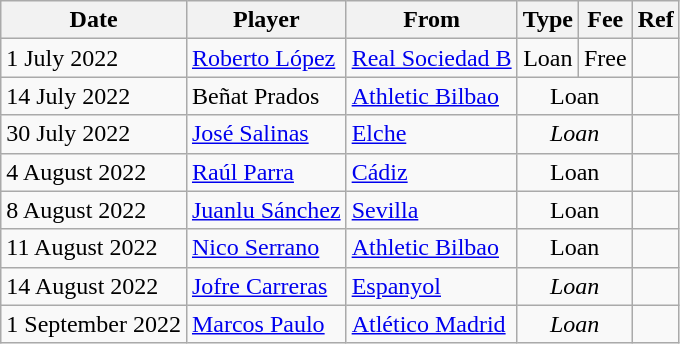<table class="wikitable">
<tr>
<th>Date</th>
<th>Player</th>
<th>From</th>
<th>Type</th>
<th>Fee</th>
<th>Ref</th>
</tr>
<tr>
<td>1 July 2022</td>
<td> <a href='#'>Roberto López</a></td>
<td><a href='#'>Real Sociedad B</a></td>
<td align=center>Loan</td>
<td align=center>Free</td>
<td align=center></td>
</tr>
<tr>
<td>14 July 2022</td>
<td> Beñat Prados</td>
<td><a href='#'>Athletic Bilbao</a></td>
<td colspan=2 align=center>Loan</td>
<td align=center></td>
</tr>
<tr>
<td>30 July 2022</td>
<td> <a href='#'>José Salinas</a></td>
<td><a href='#'>Elche</a></td>
<td colspan=2 align=center><em>Loan</em></td>
<td align=center></td>
</tr>
<tr>
<td>4 August 2022</td>
<td> <a href='#'>Raúl Parra</a></td>
<td><a href='#'>Cádiz</a></td>
<td colspan="2" align=center>Loan</td>
<td align=center></td>
</tr>
<tr>
<td>8 August 2022</td>
<td> <a href='#'>Juanlu Sánchez</a></td>
<td><a href='#'>Sevilla</a></td>
<td colspan="2" align=center>Loan</td>
<td align=center></td>
</tr>
<tr>
<td>11 August 2022</td>
<td> <a href='#'>Nico Serrano</a></td>
<td><a href='#'>Athletic Bilbao</a></td>
<td colspan=2 align=center>Loan</td>
<td align=center></td>
</tr>
<tr>
<td>14 August 2022</td>
<td> <a href='#'>Jofre Carreras</a></td>
<td><a href='#'>Espanyol</a></td>
<td colspan=2 align=center><em>Loan</em></td>
<td align=center></td>
</tr>
<tr>
<td>1 September 2022</td>
<td> <a href='#'>Marcos Paulo</a></td>
<td><a href='#'>Atlético Madrid</a></td>
<td colspan=2 align=center><em>Loan</em></td>
<td align=center></td>
</tr>
</table>
